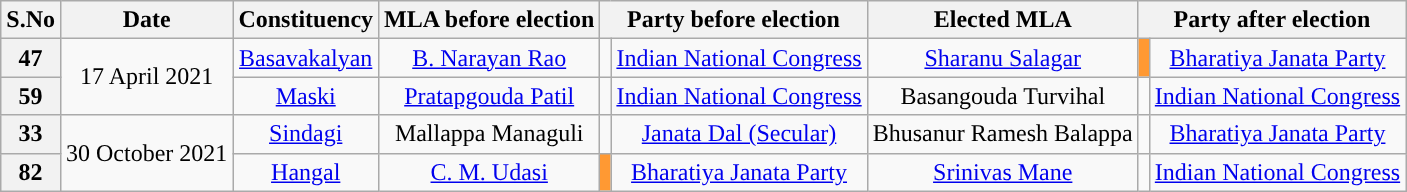<table class="wikitable sortable" style="text-align:center;">
<tr>
<th>S.No</th>
<th>Date</th>
<th>Constituency</th>
<th>MLA before election</th>
<th colspan="2">Party before election</th>
<th>Elected MLA</th>
<th colspan="2">Party after election</th>
</tr>
<tr>
<th>47</th>
<td rowspan="2">17 April 2021</td>
<td><a href='#'>Basavakalyan</a></td>
<td><a href='#'>B. Narayan Rao</a></td>
<td></td>
<td><a href='#'>Indian National Congress</a></td>
<td><a href='#'>Sharanu Salagar</a></td>
<td bgcolor=#FF9933></td>
<td><a href='#'>Bharatiya Janata Party</a></td>
</tr>
<tr>
<th>59</th>
<td><a href='#'>Maski</a></td>
<td><a href='#'>Pratapgouda Patil</a></td>
<td></td>
<td><a href='#'>Indian National Congress</a></td>
<td>Basangouda Turvihal</td>
<td></td>
<td><a href='#'>Indian National Congress</a></td>
</tr>
<tr>
<th>33</th>
<td Rowspan=2>30 October 2021</td>
<td><a href='#'>Sindagi</a></td>
<td>Mallappa Managuli</td>
<td></td>
<td><a href='#'>Janata Dal (Secular)</a></td>
<td>Bhusanur Ramesh Balappa</td>
<td></td>
<td><a href='#'>Bharatiya Janata Party</a></td>
</tr>
<tr>
<th>82</th>
<td><a href='#'>Hangal</a></td>
<td><a href='#'>C. M. Udasi</a></td>
<td bgcolor=#FF9933></td>
<td><a href='#'>Bharatiya Janata Party</a></td>
<td><a href='#'>Srinivas Mane</a></td>
<td></td>
<td><a href='#'>Indian National Congress</a></td>
</tr>
</table>
